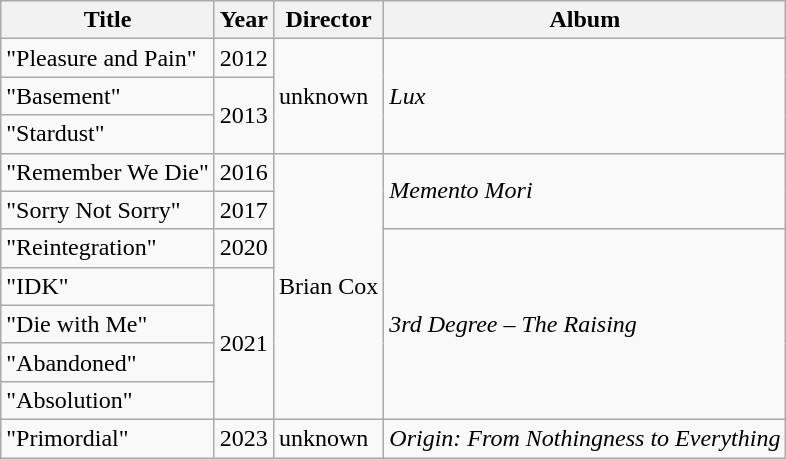<table class="wikitable plainrowheaders">
<tr>
<th>Title</th>
<th>Year</th>
<th>Director</th>
<th>Album</th>
</tr>
<tr>
<td>"Pleasure and Pain"</td>
<td>2012</td>
<td rowspan="3">unknown</td>
<td rowspan="3"><em>Lux</em></td>
</tr>
<tr>
<td>"Basement"</td>
<td rowspan="2">2013</td>
</tr>
<tr>
<td>"Stardust"</td>
</tr>
<tr>
<td>"Remember We Die"</td>
<td>2016</td>
<td rowspan="7">Brian Cox</td>
<td rowspan="2"><em>Memento Mori</em></td>
</tr>
<tr>
<td>"Sorry Not Sorry"</td>
<td>2017</td>
</tr>
<tr>
<td>"Reintegration"</td>
<td>2020</td>
<td rowspan="5"><em>3rd Degree – The Raising</em></td>
</tr>
<tr>
<td>"IDK"</td>
<td rowspan="4">2021</td>
</tr>
<tr>
<td>"Die with Me"</td>
</tr>
<tr>
<td>"Abandoned"</td>
</tr>
<tr>
<td>"Absolution"</td>
</tr>
<tr>
<td>"Primordial"</td>
<td>2023</td>
<td>unknown</td>
<td><em>Origin: From Nothingness to Everything</em></td>
</tr>
</table>
